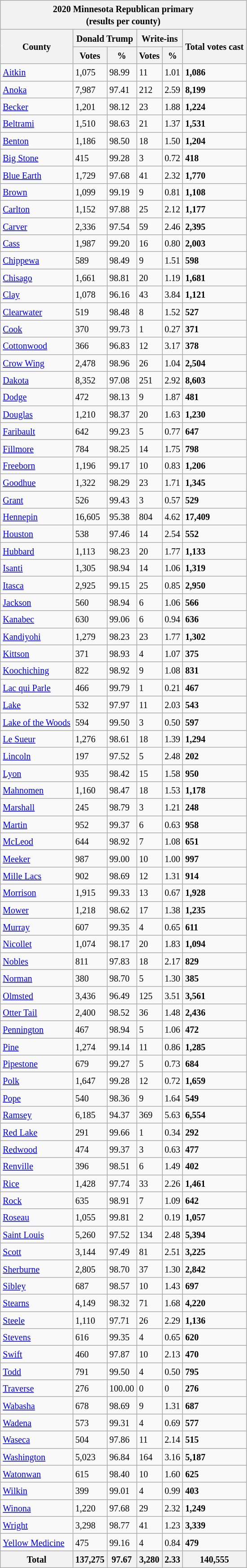<table class="wikitable sortable mw-collapsible mw-collapsed">
<tr>
<th colspan="6"><small>2020 Minnesota Republican primary</small><br><small>(results per county)</small></th>
</tr>
<tr>
<th rowspan="2"><small>County</small></th>
<th colspan="2"><small>Donald Trump</small></th>
<th colspan="2"><small>Write-ins</small></th>
<th rowspan="2"><small>Total votes cast</small></th>
</tr>
<tr>
<th><small>Votes</small></th>
<th><small>%</small></th>
<th><small>Votes</small></th>
<th><small>%</small></th>
</tr>
<tr>
<td><a href='#'><small>Aitkin</small></a></td>
<td><small>1,075</small></td>
<td><small>98.99</small></td>
<td><small>11</small></td>
<td><small>1.01</small></td>
<td><strong><small>1,086</small></strong></td>
</tr>
<tr>
<td><a href='#'><small>Anoka</small></a></td>
<td><small>7,987</small></td>
<td><small>97.41</small></td>
<td><small>212</small></td>
<td><small>2.59</small></td>
<td><strong><small>8,199</small></strong></td>
</tr>
<tr>
<td><a href='#'><small>Becker</small></a></td>
<td><small>1,201</small></td>
<td><small>98.12</small></td>
<td><small>23</small></td>
<td><small>1.88</small></td>
<td><strong><small>1,224</small></strong></td>
</tr>
<tr>
<td><a href='#'><small>Beltrami</small></a></td>
<td><small>1,510</small></td>
<td><small>98.63</small></td>
<td><small>21</small></td>
<td><small>1.37</small></td>
<td><strong><small>1,531</small></strong></td>
</tr>
<tr>
<td><a href='#'><small>Benton</small></a></td>
<td><small>1,186</small></td>
<td><small>98.50</small></td>
<td><small>18</small></td>
<td><small>1.50</small></td>
<td><strong><small>1,204</small></strong></td>
</tr>
<tr>
<td><a href='#'><small>Big Stone</small></a></td>
<td><small>415</small></td>
<td><small>99.28</small></td>
<td><small>3</small></td>
<td><small>0.72</small></td>
<td><strong><small>418</small></strong></td>
</tr>
<tr>
<td><a href='#'><small>Blue Earth</small></a></td>
<td><small>1,729</small></td>
<td><small>97.68</small></td>
<td><small>41</small></td>
<td><small>2.32</small></td>
<td><strong><small>1,770</small></strong></td>
</tr>
<tr>
<td><a href='#'><small>Brown</small></a></td>
<td><small>1,099</small></td>
<td><small>99.19</small></td>
<td><small>9</small></td>
<td><small>0.81</small></td>
<td><strong><small>1,108</small></strong></td>
</tr>
<tr>
<td><a href='#'><small>Carlton</small></a></td>
<td><small>1,152</small></td>
<td><small>97.88</small></td>
<td><small>25</small></td>
<td><small>2.12</small></td>
<td><strong><small>1,177</small></strong></td>
</tr>
<tr>
<td><a href='#'><small>Carver</small></a></td>
<td><small>2,336</small></td>
<td><small>97.54</small></td>
<td><small>59</small></td>
<td><small>2.46</small></td>
<td><strong><small>2,395</small></strong></td>
</tr>
<tr>
<td><a href='#'><small>Cass</small></a></td>
<td><small>1,987</small></td>
<td><small>99.20</small></td>
<td><small>16</small></td>
<td><small>0.80</small></td>
<td><strong><small>2,003</small></strong></td>
</tr>
<tr>
<td><a href='#'><small>Chippewa</small></a></td>
<td><small>589</small></td>
<td><small>98.49</small></td>
<td><small>9</small></td>
<td><small>1.51</small></td>
<td><strong><small>598</small></strong></td>
</tr>
<tr>
<td><a href='#'><small>Chisago</small></a></td>
<td><small>1,661</small></td>
<td><small>98.81</small></td>
<td><small>20</small></td>
<td><small>1.19</small></td>
<td><strong><small>1,681</small></strong></td>
</tr>
<tr>
<td><a href='#'><small>Clay</small></a></td>
<td><small>1,078</small></td>
<td><small>96.16</small></td>
<td><small>43</small></td>
<td><small>3.84</small></td>
<td><strong><small>1,121</small></strong></td>
</tr>
<tr>
<td><a href='#'><small>Clearwater</small></a></td>
<td><small>519</small></td>
<td><small>98.48</small></td>
<td><small>8</small></td>
<td><small>1.52</small></td>
<td><strong><small>527</small></strong></td>
</tr>
<tr>
<td><a href='#'><small>Cook</small></a></td>
<td><small>370</small></td>
<td><small>99.73</small></td>
<td><small>1</small></td>
<td><small>0.27</small></td>
<td><strong><small>371</small></strong></td>
</tr>
<tr>
<td><a href='#'><small>Cottonwood</small></a></td>
<td><small>366</small></td>
<td><small>96.83</small></td>
<td><small>12</small></td>
<td><small>3.17</small></td>
<td><strong><small>378</small></strong></td>
</tr>
<tr>
<td><a href='#'><small>Crow Wing</small></a></td>
<td><small>2,478</small></td>
<td><small>98.96</small></td>
<td><small>26</small></td>
<td><small>1.04</small></td>
<td><strong><small>2,504</small></strong></td>
</tr>
<tr>
<td><a href='#'><small>Dakota</small></a></td>
<td><small>8,352</small></td>
<td><small>97.08</small></td>
<td><small>251</small></td>
<td><small>2.92</small></td>
<td><strong><small>8,603</small></strong></td>
</tr>
<tr>
<td><a href='#'><small>Dodge</small></a></td>
<td><small>472</small></td>
<td><small>98.13</small></td>
<td><small>9</small></td>
<td><small>1.87</small></td>
<td><strong><small>481</small></strong></td>
</tr>
<tr>
<td><a href='#'><small>Douglas</small></a></td>
<td><small>1,210</small></td>
<td><small>98.37</small></td>
<td><small>20</small></td>
<td><small>1.63</small></td>
<td><strong><small>1,230</small></strong></td>
</tr>
<tr>
<td><a href='#'><small>Faribault</small></a></td>
<td><small>642</small></td>
<td><small>99.23</small></td>
<td><small>5</small></td>
<td><small>0.77</small></td>
<td><strong><small>647</small></strong></td>
</tr>
<tr>
<td><a href='#'><small>Fillmore</small></a></td>
<td><small>784</small></td>
<td><small>98.25</small></td>
<td><small>14</small></td>
<td><small>1.75</small></td>
<td><strong><small>798</small></strong></td>
</tr>
<tr>
<td><a href='#'><small>Freeborn</small></a></td>
<td><small>1,196</small></td>
<td><small>99.17</small></td>
<td><small>10</small></td>
<td><small>0.83</small></td>
<td><strong><small>1,206</small></strong></td>
</tr>
<tr>
<td><a href='#'><small>Goodhue</small></a></td>
<td><small>1,322</small></td>
<td><small>98.29</small></td>
<td><small>23</small></td>
<td><small>1.71</small></td>
<td><strong><small>1,345</small></strong></td>
</tr>
<tr>
<td><a href='#'><small>Grant</small></a></td>
<td><small>526</small></td>
<td><small>99.43</small></td>
<td><small>3</small></td>
<td><small>0.57</small></td>
<td><strong><small>529</small></strong></td>
</tr>
<tr>
<td><a href='#'><small>Hennepin</small></a></td>
<td><small>16,605</small></td>
<td><small>95.38</small></td>
<td><small>804</small></td>
<td><small>4.62</small></td>
<td><strong><small>17,409</small></strong></td>
</tr>
<tr>
<td><a href='#'><small>Houston</small></a></td>
<td><small>538</small></td>
<td><small>97.46</small></td>
<td><small>14</small></td>
<td><small>2.54</small></td>
<td><strong><small>552</small></strong></td>
</tr>
<tr>
<td><a href='#'><small>Hubbard</small></a></td>
<td><small>1,113</small></td>
<td><small>98.23</small></td>
<td><small>20</small></td>
<td><small>1.77</small></td>
<td><strong><small>1,133</small></strong></td>
</tr>
<tr>
<td><a href='#'><small>Isanti</small></a></td>
<td><small>1,305</small></td>
<td><small>98.94</small></td>
<td><small>14</small></td>
<td><small>1.06</small></td>
<td><strong><small>1,319</small></strong></td>
</tr>
<tr>
<td><a href='#'><small>Itasca</small></a></td>
<td><small>2,925</small></td>
<td><small>99.15</small></td>
<td><small>25</small></td>
<td><small>0.85</small></td>
<td><strong><small>2,950</small></strong></td>
</tr>
<tr>
<td><a href='#'><small>Jackson</small></a></td>
<td><small>560</small></td>
<td><small>98.94</small></td>
<td><small>6</small></td>
<td><small>1.06</small></td>
<td><strong><small>566</small></strong></td>
</tr>
<tr>
<td><a href='#'><small>Kanabec</small></a></td>
<td><small>630</small></td>
<td><small>99.06</small></td>
<td><small>6</small></td>
<td><small>0.94</small></td>
<td><strong><small>636</small></strong></td>
</tr>
<tr>
<td><a href='#'><small>Kandiyohi</small></a></td>
<td><small>1,279</small></td>
<td><small>98.23</small></td>
<td><small>23</small></td>
<td><small>1.77</small></td>
<td><strong><small>1,302</small></strong></td>
</tr>
<tr>
<td><a href='#'><small>Kittson</small></a></td>
<td><small>371</small></td>
<td><small>98.93</small></td>
<td><small>4</small></td>
<td><small>1.07</small></td>
<td><strong><small>375</small></strong></td>
</tr>
<tr>
<td><a href='#'><small>Koochiching</small></a></td>
<td><small>822</small></td>
<td><small>98.92</small></td>
<td><small>9</small></td>
<td><small>1.08</small></td>
<td><strong><small>831</small></strong></td>
</tr>
<tr>
<td><small><a href='#'>Lac qui Parle</a></small></td>
<td><small>466</small></td>
<td><small>99.79</small></td>
<td><small>1</small></td>
<td><small>0.21</small></td>
<td><strong><small>467</small></strong></td>
</tr>
<tr>
<td><a href='#'><small>Lake</small></a></td>
<td><small>532</small></td>
<td><small>97.97</small></td>
<td><small>11</small></td>
<td><small>2.03</small></td>
<td><strong><small>543</small></strong></td>
</tr>
<tr>
<td><a href='#'><small>Lake of the Woods</small></a></td>
<td><small>594</small></td>
<td><small>99.50</small></td>
<td><small>3</small></td>
<td><small>0.50</small></td>
<td><strong><small>597</small></strong></td>
</tr>
<tr>
<td><a href='#'><small>Le Sueur</small></a></td>
<td><small>1,276</small></td>
<td><small>98.61</small></td>
<td><small>18</small></td>
<td><small>1.39</small></td>
<td><strong><small>1,294</small></strong></td>
</tr>
<tr>
<td><a href='#'><small>Lincoln</small></a></td>
<td><small>197</small></td>
<td><small>97.52</small></td>
<td><small>5</small></td>
<td><small>2.48</small></td>
<td><strong><small>202</small></strong></td>
</tr>
<tr>
<td><a href='#'><small>Lyon</small></a></td>
<td><small>935</small></td>
<td><small>98.42</small></td>
<td><small>15</small></td>
<td><small>1.58</small></td>
<td><strong><small>950</small></strong></td>
</tr>
<tr>
<td><a href='#'><small>Mahnomen</small></a></td>
<td><small>1,160</small></td>
<td><small>98.47</small></td>
<td><small>18</small></td>
<td><small>1.53</small></td>
<td><strong><small>1,178</small></strong></td>
</tr>
<tr>
<td><a href='#'><small>Marshall</small></a></td>
<td><small>245</small></td>
<td><small>98.79</small></td>
<td><small>3</small></td>
<td><small>1.21</small></td>
<td><strong><small>248</small></strong></td>
</tr>
<tr>
<td><a href='#'><small>Martin</small></a></td>
<td><small>952</small></td>
<td><small>99.37</small></td>
<td><small>6</small></td>
<td><small>0.63</small></td>
<td><strong><small>958</small></strong></td>
</tr>
<tr>
<td><a href='#'><small>McLeod</small></a></td>
<td><small>644</small></td>
<td><small>98.92</small></td>
<td><small>7</small></td>
<td><small>1.08</small></td>
<td><strong><small>651</small></strong></td>
</tr>
<tr>
<td><a href='#'><small>Meeker</small></a></td>
<td><small>987</small></td>
<td><small>99.00</small></td>
<td><small>10</small></td>
<td><small>1.00</small></td>
<td><strong><small>997</small></strong></td>
</tr>
<tr>
<td><a href='#'><small>Mille Lacs</small></a></td>
<td><small>902</small></td>
<td><small>98.69</small></td>
<td><small>12</small></td>
<td><small>1.31</small></td>
<td><strong><small>914</small></strong></td>
</tr>
<tr>
<td><a href='#'><small>Morrison</small></a></td>
<td><small>1,915</small></td>
<td><small>99.33</small></td>
<td><small>13</small></td>
<td><small>0.67</small></td>
<td><strong><small>1,928</small></strong></td>
</tr>
<tr>
<td><a href='#'><small>Mower</small></a></td>
<td><small>1,218</small></td>
<td><small>98.62</small></td>
<td><small>17</small></td>
<td><small>1.38</small></td>
<td><strong><small>1,235</small></strong></td>
</tr>
<tr>
<td><a href='#'><small>Murray</small></a></td>
<td><small>607</small></td>
<td><small>99.35</small></td>
<td><small>4</small></td>
<td><small>0.65</small></td>
<td><strong><small>611</small></strong></td>
</tr>
<tr>
<td><a href='#'><small>Nicollet</small></a></td>
<td><small>1,074</small></td>
<td><small>98.17</small></td>
<td><small>20</small></td>
<td><small>1.83</small></td>
<td><strong><small>1,094</small></strong></td>
</tr>
<tr>
<td><a href='#'><small>Nobles</small></a></td>
<td><small>811</small></td>
<td><small>97.83</small></td>
<td><small>18</small></td>
<td><small>2.17</small></td>
<td><strong><small>829</small></strong></td>
</tr>
<tr>
<td><a href='#'><small>Norman</small></a></td>
<td><small>380</small></td>
<td><small>98.70</small></td>
<td><small>5</small></td>
<td><small>1.30</small></td>
<td><strong><small>385</small></strong></td>
</tr>
<tr>
<td><a href='#'><small>Olmsted</small></a></td>
<td><small>3,436</small></td>
<td><small>96.49</small></td>
<td><small>125</small></td>
<td><small>3.51</small></td>
<td><strong><small>3,561</small></strong></td>
</tr>
<tr>
<td><a href='#'><small>Otter Tail</small></a></td>
<td><small>2,400</small></td>
<td><small>98.52</small></td>
<td><small>36</small></td>
<td><small>1.48</small></td>
<td><strong><small>2,436</small></strong></td>
</tr>
<tr>
<td><a href='#'><small>Pennington</small></a></td>
<td><small>467</small></td>
<td><small>98.94</small></td>
<td><small>5</small></td>
<td><small>1.06</small></td>
<td><strong><small>472</small></strong></td>
</tr>
<tr>
<td><a href='#'><small>Pine</small></a></td>
<td><small>1,274</small></td>
<td><small>99.14</small></td>
<td><small>11</small></td>
<td><small>0.86</small></td>
<td><strong><small>1,285</small></strong></td>
</tr>
<tr>
<td><a href='#'><small>Pipestone</small></a></td>
<td><small>679</small></td>
<td><small>99.27</small></td>
<td><small>5</small></td>
<td><small>0.73</small></td>
<td><strong><small>684</small></strong></td>
</tr>
<tr>
<td><a href='#'><small>Polk</small></a></td>
<td><small>1,647</small></td>
<td><small>99.28</small></td>
<td><small>12</small></td>
<td><small>0.72</small></td>
<td><strong><small>1,659</small></strong></td>
</tr>
<tr>
<td><a href='#'><small>Pope</small></a></td>
<td><small>540</small></td>
<td><small>98.36</small></td>
<td><small>9</small></td>
<td><small>1.64</small></td>
<td><strong><small>549</small></strong></td>
</tr>
<tr>
<td><a href='#'><small>Ramsey</small></a></td>
<td><small>6,185</small></td>
<td><small>94.37</small></td>
<td><small>369</small></td>
<td><small>5.63</small></td>
<td><strong><small>6,554</small></strong></td>
</tr>
<tr>
<td><a href='#'><small>Red Lake</small></a></td>
<td><small>291</small></td>
<td><small>99.66</small></td>
<td><small>1</small></td>
<td><small>0.34</small></td>
<td><strong><small>292</small></strong></td>
</tr>
<tr>
<td><a href='#'><small>Redwood</small></a></td>
<td><small>474</small></td>
<td><small>99.37</small></td>
<td><small>3</small></td>
<td><small>0.63</small></td>
<td><strong><small>477</small></strong></td>
</tr>
<tr>
<td><a href='#'><small>Renville</small></a></td>
<td><small>396</small></td>
<td><small>98.51</small></td>
<td><small>6</small></td>
<td><small>1.49</small></td>
<td><strong><small>402</small></strong></td>
</tr>
<tr>
<td><a href='#'><small>Rice</small></a></td>
<td><small>1,428</small></td>
<td><small>97.74</small></td>
<td><small>33</small></td>
<td><small>2.26</small></td>
<td><strong><small>1,461</small></strong></td>
</tr>
<tr>
<td><a href='#'><small>Rock</small></a></td>
<td><small>635</small></td>
<td><small>98.91</small></td>
<td><small>7</small></td>
<td><small>1.09</small></td>
<td><strong><small>642</small></strong></td>
</tr>
<tr>
<td><a href='#'><small>Roseau</small></a></td>
<td><small>1,055</small></td>
<td><small>99.81</small></td>
<td><small>2</small></td>
<td><small>0.19</small></td>
<td><strong><small>1,057</small></strong></td>
</tr>
<tr>
<td><a href='#'><small>Saint Louis</small></a></td>
<td><small>5,260</small></td>
<td><small>97.52</small></td>
<td><small>134</small></td>
<td><small>2.48</small></td>
<td><strong><small>5,394</small></strong></td>
</tr>
<tr>
<td><a href='#'><small>Scott</small></a></td>
<td><small>3,144</small></td>
<td><small>97.49</small></td>
<td><small>81</small></td>
<td><small>2.51</small></td>
<td><strong><small>3,225</small></strong></td>
</tr>
<tr>
<td><a href='#'><small>Sherburne</small></a></td>
<td><small>2,805</small></td>
<td><small>98.70</small></td>
<td><small>37</small></td>
<td><small>1.30</small></td>
<td><strong><small>2,842</small></strong></td>
</tr>
<tr>
<td><a href='#'><small>Sibley</small></a></td>
<td><small>687</small></td>
<td><small>98.57</small></td>
<td><small>10</small></td>
<td><small>1.43</small></td>
<td><strong><small>697</small></strong></td>
</tr>
<tr>
<td><a href='#'><small>Stearns</small></a></td>
<td><small>4,149</small></td>
<td><small>98.32</small></td>
<td><small>71</small></td>
<td><small>1.68</small></td>
<td><strong><small>4,220</small></strong></td>
</tr>
<tr>
<td><a href='#'><small>Steele</small></a></td>
<td><small>1,110</small></td>
<td><small>97.71</small></td>
<td><small>26</small></td>
<td><small>2.29</small></td>
<td><strong><small>1,136</small></strong></td>
</tr>
<tr>
<td><a href='#'><small>Stevens</small></a></td>
<td><small>616</small></td>
<td><small>99.35</small></td>
<td><small>4</small></td>
<td><small>0.65</small></td>
<td><strong><small>620</small></strong></td>
</tr>
<tr>
<td><a href='#'><small>Swift</small></a></td>
<td><small>460</small></td>
<td><small>97.87</small></td>
<td><small>10</small></td>
<td><small>2.13</small></td>
<td><strong><small>470</small></strong></td>
</tr>
<tr>
<td><a href='#'><small>Todd</small></a></td>
<td><small>791</small></td>
<td><small>99.50</small></td>
<td><small>4</small></td>
<td><small>0.50</small></td>
<td><strong><small>795</small></strong></td>
</tr>
<tr>
<td><a href='#'><small>Traverse</small></a></td>
<td><small>276</small></td>
<td><small>100.00</small></td>
<td><small>0</small></td>
<td><small>0</small></td>
<td><strong><small>276</small></strong></td>
</tr>
<tr>
<td><a href='#'><small>Wabasha</small></a></td>
<td><small>678</small></td>
<td><small>98.69</small></td>
<td><small>9</small></td>
<td><small>1.31</small></td>
<td><strong><small>687</small></strong></td>
</tr>
<tr>
<td><a href='#'><small>Wadena</small></a></td>
<td><small>573</small></td>
<td><small>99.31</small></td>
<td><small>4</small></td>
<td><small>0.69</small></td>
<td><strong><small>577</small></strong></td>
</tr>
<tr>
<td><a href='#'><small>Waseca</small></a></td>
<td><small>504</small></td>
<td><small>97.86</small></td>
<td><small>11</small></td>
<td><small>2.14</small></td>
<td><strong><small>515</small></strong></td>
</tr>
<tr>
<td><a href='#'><small>Washington</small></a></td>
<td><small>5,023</small></td>
<td><small>96.84</small></td>
<td><small>164</small></td>
<td><small>3.16</small></td>
<td><strong><small>5,187</small></strong></td>
</tr>
<tr>
<td><a href='#'><small>Watonwan</small></a></td>
<td><small>615</small></td>
<td><small>98.40</small></td>
<td><small>10</small></td>
<td><small>1.60</small></td>
<td><strong><small>625</small></strong></td>
</tr>
<tr>
<td><a href='#'><small>Wilkin</small></a></td>
<td><small>399</small></td>
<td><small>99.01</small></td>
<td><small>4</small></td>
<td><small>0.99</small></td>
<td><strong><small>403</small></strong></td>
</tr>
<tr>
<td><a href='#'><small>Winona</small></a></td>
<td><small>1,220</small></td>
<td><small>97.68</small></td>
<td><small>29</small></td>
<td><small>2.32</small></td>
<td><strong><small>1,249</small></strong></td>
</tr>
<tr>
<td><a href='#'><small>Wright</small></a></td>
<td><small>3,298</small></td>
<td><small>98.77</small></td>
<td><small>41</small></td>
<td><small>1.23</small></td>
<td><strong><small>3,339</small></strong></td>
</tr>
<tr>
<td><a href='#'><small>Yellow Medicine</small></a></td>
<td><small>475</small></td>
<td><small>99.16</small></td>
<td><small>4</small></td>
<td><small>0.84</small></td>
<td><strong><small>479</small></strong></td>
</tr>
<tr>
<th><small>Total</small></th>
<th><strong><small>137,275</small></strong></th>
<th><small>97.67</small></th>
<th><strong><small>3,280</small></strong></th>
<th><small>2.33</small></th>
<th><strong><small>140,555</small></strong></th>
</tr>
</table>
